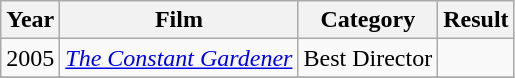<table class="wikitable">
<tr>
<th>Year</th>
<th>Film</th>
<th>Category</th>
<th>Result</th>
</tr>
<tr>
<td>2005</td>
<td><em><a href='#'>The Constant Gardener</a></em></td>
<td>Best Director</td>
<td></td>
</tr>
<tr>
</tr>
</table>
